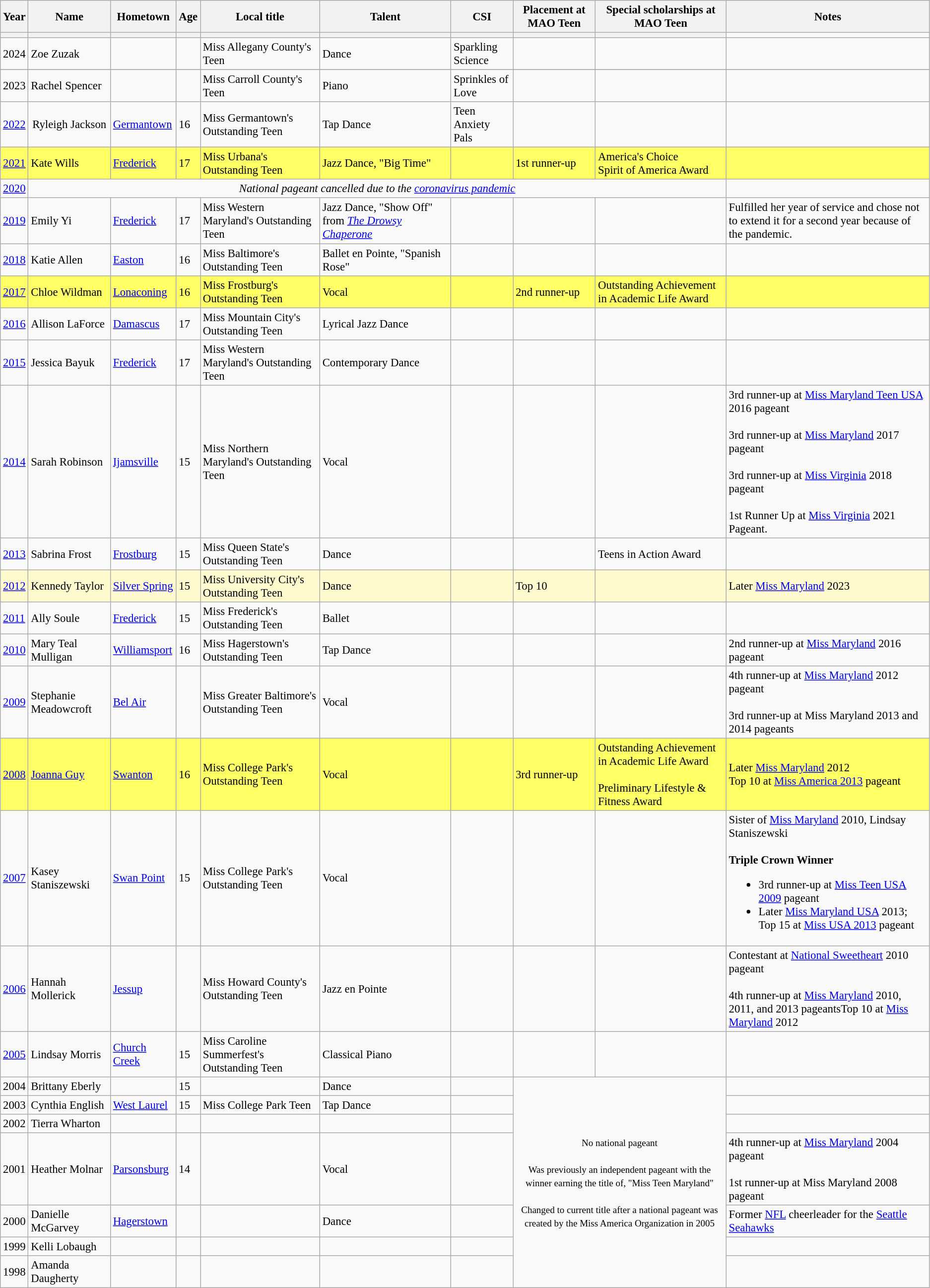<table class="wikitable sortable"style="font-size:95%;">
<tr>
<th>Year</th>
<th>Name</th>
<th>Hometown</th>
<th>Age</th>
<th>Local title</th>
<th>Talent</th>
<th>CSI</th>
<th>Placement at MAO Teen</th>
<th>Special scholarships at MAO Teen</th>
<th>Notes</th>
</tr>
<tr>
<th></th>
<th></th>
<th></th>
<th></th>
<th></th>
<th></th>
<th></th>
<th></th>
<th></th>
</tr>
<tr>
<td>2024</td>
<td>Zoe Zuzak</td>
<td></td>
<td></td>
<td>Miss Allegany County's Teen</td>
<td>Dance</td>
<td>Sparkling Science</td>
<td></td>
<td></td>
<td></td>
</tr>
<tr>
</tr>
<tr>
<td>2023</td>
<td>Rachel Spencer</td>
<td></td>
<td></td>
<td>Miss Carroll County's Teen</td>
<td>Piano</td>
<td>Sprinkles of Love</td>
<td></td>
<td></td>
<td></td>
</tr>
<tr>
<td><a href='#'>2022</a></td>
<td align="center">Ryleigh Jackson</td>
<td><a href='#'>Germantown</a></td>
<td>16</td>
<td>Miss Germantown's Outstanding Teen</td>
<td>Tap Dance</td>
<td>Teen Anxiety Pals</td>
<td></td>
<td></td>
<td></td>
</tr>
<tr style="background-color:#FFFF66;">
<td><a href='#'>2021</a></td>
<td>Kate Wills</td>
<td><a href='#'>Frederick</a></td>
<td>17</td>
<td>Miss Urbana's Outstanding Teen</td>
<td>Jazz Dance, "Big Time"</td>
<td></td>
<td>1st runner-up</td>
<td>America's Choice<br>Spirit of America Award</td>
<td></td>
</tr>
<tr>
<td><a href='#'>2020</a></td>
<td colspan="8" align="center"><em>National pageant cancelled due to the <a href='#'>coronavirus pandemic</a></em></td>
</tr>
<tr>
<td><a href='#'>2019</a></td>
<td>Emily Yi</td>
<td><a href='#'>Frederick</a></td>
<td>17</td>
<td>Miss Western Maryland's Outstanding Teen</td>
<td>Jazz Dance, "Show Off" from <em><a href='#'>The Drowsy Chaperone</a></em></td>
<td></td>
<td></td>
<td></td>
<td>Fulfilled her year of service and chose not to extend it for a second year because of the pandemic.</td>
</tr>
<tr>
<td><a href='#'>2018</a></td>
<td>Katie Allen</td>
<td><a href='#'>Easton</a></td>
<td>16</td>
<td>Miss Baltimore's Outstanding Teen</td>
<td>Ballet en Pointe, "Spanish Rose"</td>
<td></td>
<td></td>
<td></td>
<td></td>
</tr>
<tr style="background-color:#FFFF66;">
<td><a href='#'>2017</a></td>
<td>Chloe Wildman</td>
<td><a href='#'>Lonaconing</a></td>
<td>16</td>
<td>Miss Frostburg's Outstanding Teen</td>
<td>Vocal</td>
<td></td>
<td>2nd runner-up</td>
<td>Outstanding Achievement in Academic Life Award</td>
<td></td>
</tr>
<tr>
<td><a href='#'>2016</a></td>
<td>Allison LaForce</td>
<td><a href='#'>Damascus</a></td>
<td>17</td>
<td>Miss Mountain City's Outstanding Teen</td>
<td>Lyrical Jazz Dance</td>
<td></td>
<td></td>
<td></td>
<td></td>
</tr>
<tr>
<td><a href='#'>2015</a></td>
<td>Jessica Bayuk</td>
<td><a href='#'>Frederick</a></td>
<td>17</td>
<td>Miss Western Maryland's Outstanding Teen</td>
<td>Contemporary Dance</td>
<td></td>
<td></td>
<td></td>
<td></td>
</tr>
<tr>
<td><a href='#'>2014</a></td>
<td>Sarah Robinson</td>
<td><a href='#'>Ijamsville</a></td>
<td>15</td>
<td>Miss Northern Maryland's Outstanding Teen</td>
<td>Vocal</td>
<td></td>
<td></td>
<td></td>
<td>3rd runner-up at <a href='#'>Miss Maryland Teen USA</a> 2016 pageant<br><br>3rd runner-up at <a href='#'>Miss Maryland</a> 2017 pageant<br><br>3rd runner-up at <a href='#'>Miss Virginia</a> 2018 pageant<br><br>1st Runner Up at <a href='#'>Miss Virginia</a> 2021 Pageant.</td>
</tr>
<tr>
<td><a href='#'>2013</a></td>
<td>Sabrina Frost</td>
<td><a href='#'>Frostburg</a></td>
<td>15</td>
<td>Miss Queen State's Outstanding Teen</td>
<td>Dance</td>
<td></td>
<td></td>
<td>Teens in Action Award</td>
<td></td>
</tr>
<tr style="background-color:#FFFACD;">
<td><a href='#'>2012</a></td>
<td>Kennedy Taylor</td>
<td><a href='#'>Silver Spring</a></td>
<td>15</td>
<td>Miss University City's Outstanding Teen</td>
<td>Dance</td>
<td></td>
<td>Top 10</td>
<td></td>
<td>Later <a href='#'>Miss Maryland</a> 2023</td>
</tr>
<tr>
<td><a href='#'>2011</a></td>
<td>Ally Soule</td>
<td><a href='#'>Frederick</a></td>
<td>15</td>
<td>Miss Frederick's Outstanding Teen</td>
<td>Ballet</td>
<td></td>
<td></td>
<td></td>
<td></td>
</tr>
<tr>
<td><a href='#'>2010</a></td>
<td>Mary Teal Mulligan</td>
<td><a href='#'>Williamsport</a></td>
<td>16</td>
<td>Miss Hagerstown's Outstanding Teen</td>
<td>Tap Dance</td>
<td></td>
<td></td>
<td></td>
<td>2nd runner-up at <a href='#'>Miss Maryland</a> 2016 pageant</td>
</tr>
<tr>
<td><a href='#'>2009</a></td>
<td>Stephanie Meadowcroft</td>
<td><a href='#'>Bel Air</a></td>
<td></td>
<td>Miss Greater Baltimore's Outstanding Teen</td>
<td>Vocal</td>
<td></td>
<td></td>
<td></td>
<td>4th runner-up at <a href='#'>Miss Maryland</a> 2012 pageant<br><br>3rd runner-up at Miss Maryland 2013 and 2014 pageants</td>
</tr>
<tr style="background-color:#FFFF66;">
<td><a href='#'>2008</a></td>
<td><a href='#'>Joanna Guy</a></td>
<td><a href='#'>Swanton</a></td>
<td>16</td>
<td>Miss College Park's Outstanding Teen</td>
<td>Vocal</td>
<td></td>
<td>3rd runner-up</td>
<td>Outstanding Achievement in Academic Life Award<br><br>Preliminary Lifestyle & Fitness Award</td>
<td>Later <a href='#'>Miss Maryland</a> 2012<br>Top 10 at <a href='#'>Miss America 2013</a> pageant</td>
</tr>
<tr>
<td><a href='#'>2007</a></td>
<td>Kasey Staniszewski</td>
<td><a href='#'>Swan Point</a></td>
<td>15</td>
<td>Miss College Park's Outstanding Teen</td>
<td>Vocal</td>
<td></td>
<td></td>
<td></td>
<td>Sister of <a href='#'>Miss Maryland</a> 2010, Lindsay Staniszewski<br><br><strong>Triple Crown Winner</strong><br><ul><li>3rd runner-up at <a href='#'>Miss Teen USA 2009</a> pageant</li><li>Later <a href='#'>Miss Maryland USA</a> 2013; Top 15 at <a href='#'>Miss USA 2013</a> pageant</li></ul></td>
</tr>
<tr>
<td><a href='#'>2006</a></td>
<td>Hannah Mollerick</td>
<td><a href='#'>Jessup</a></td>
<td></td>
<td>Miss Howard County's Outstanding Teen</td>
<td>Jazz en Pointe</td>
<td></td>
<td></td>
<td></td>
<td>Contestant at <a href='#'>National Sweetheart</a> 2010 pageant<br><br>4th runner-up at <a href='#'>Miss Maryland</a> 2010, 2011, and 2013 pageantsTop 10 at <a href='#'>Miss Maryland</a> 2012</td>
</tr>
<tr>
<td><a href='#'>2005</a></td>
<td>Lindsay Morris</td>
<td><a href='#'>Church Creek</a></td>
<td>15</td>
<td>Miss Caroline Summerfest's Outstanding Teen</td>
<td>Classical Piano</td>
<td></td>
<td></td>
<td></td>
<td></td>
</tr>
<tr>
<td>2004</td>
<td>Brittany Eberly</td>
<td></td>
<td>15</td>
<td></td>
<td>Dance</td>
<td></td>
<td colspan="2" rowspan="7" style="text-align:center;"><small>No national pageant<br><br>Was previously an independent pageant with the winner earning the title of, "Miss Teen Maryland"<br><br>Changed to current title after a national pageant was created by the Miss America Organization in 2005</small></td>
<td></td>
</tr>
<tr>
<td>2003</td>
<td>Cynthia English</td>
<td><a href='#'>West Laurel</a></td>
<td>15</td>
<td>Miss College Park Teen</td>
<td>Tap Dance</td>
<td></td>
<td></td>
</tr>
<tr>
<td>2002</td>
<td>Tierra Wharton</td>
<td></td>
<td></td>
<td></td>
<td></td>
<td></td>
</tr>
<tr>
<td>2001</td>
<td>Heather Molnar</td>
<td><a href='#'>Parsonsburg</a></td>
<td>14</td>
<td></td>
<td>Vocal</td>
<td></td>
<td>4th runner-up at <a href='#'>Miss Maryland</a> 2004 pageant<br><br>1st runner-up at Miss Maryland 2008 pageant</td>
</tr>
<tr>
<td>2000</td>
<td>Danielle McGarvey</td>
<td><a href='#'>Hagerstown</a></td>
<td></td>
<td></td>
<td>Dance</td>
<td></td>
<td>Former <a href='#'>NFL</a> cheerleader for the <a href='#'>Seattle Seahawks</a></td>
</tr>
<tr>
<td>1999</td>
<td>Kelli Lobaugh</td>
<td></td>
<td></td>
<td></td>
<td></td>
<td></td>
<td></td>
</tr>
<tr>
<td>1998</td>
<td>Amanda Daugherty</td>
<td></td>
<td></td>
<td></td>
<td></td>
<td></td>
<td></td>
</tr>
</table>
